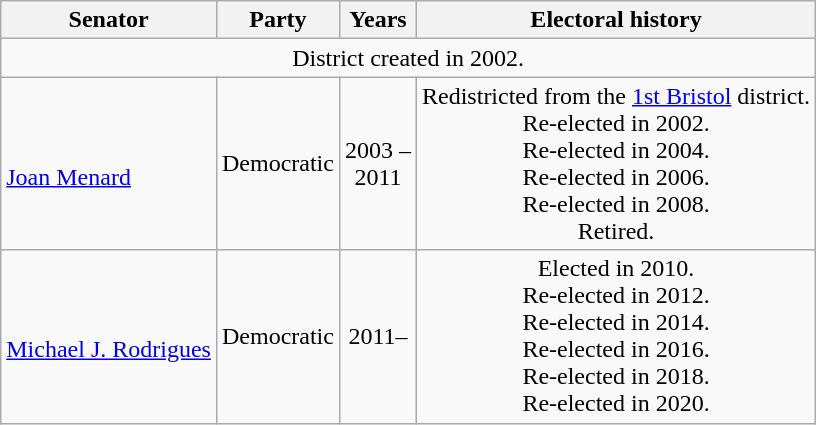<table class=wikitable style="text-align:center">
<tr>
<th>Senator</th>
<th>Party</th>
<th>Years</th>
<th>Electoral history</th>
</tr>
<tr>
<td colspan=4>District created in 2002.</td>
</tr>
<tr>
<td align=left nowrap><br><a href='#'>Joan Menard</a></td>
<td>Democratic</td>
<td>2003 –<br>2011</td>
<td>Redistricted from the <a href='#'>1st Bristol</a> district.<br>Re-elected in 2002.<br>Re-elected in 2004.<br>Re-elected in 2006.<br>Re-elected in 2008.<br>Retired.</td>
</tr>
<tr>
<td align=left nowrap><br><a href='#'>Michael J. Rodrigues</a></td>
<td>Democratic</td>
<td>2011–</td>
<td>Elected in 2010.<br>Re-elected in 2012.<br>Re-elected in 2014.<br>Re-elected in 2016.<br>Re-elected in 2018.<br>Re-elected in 2020.</td>
</tr>
</table>
